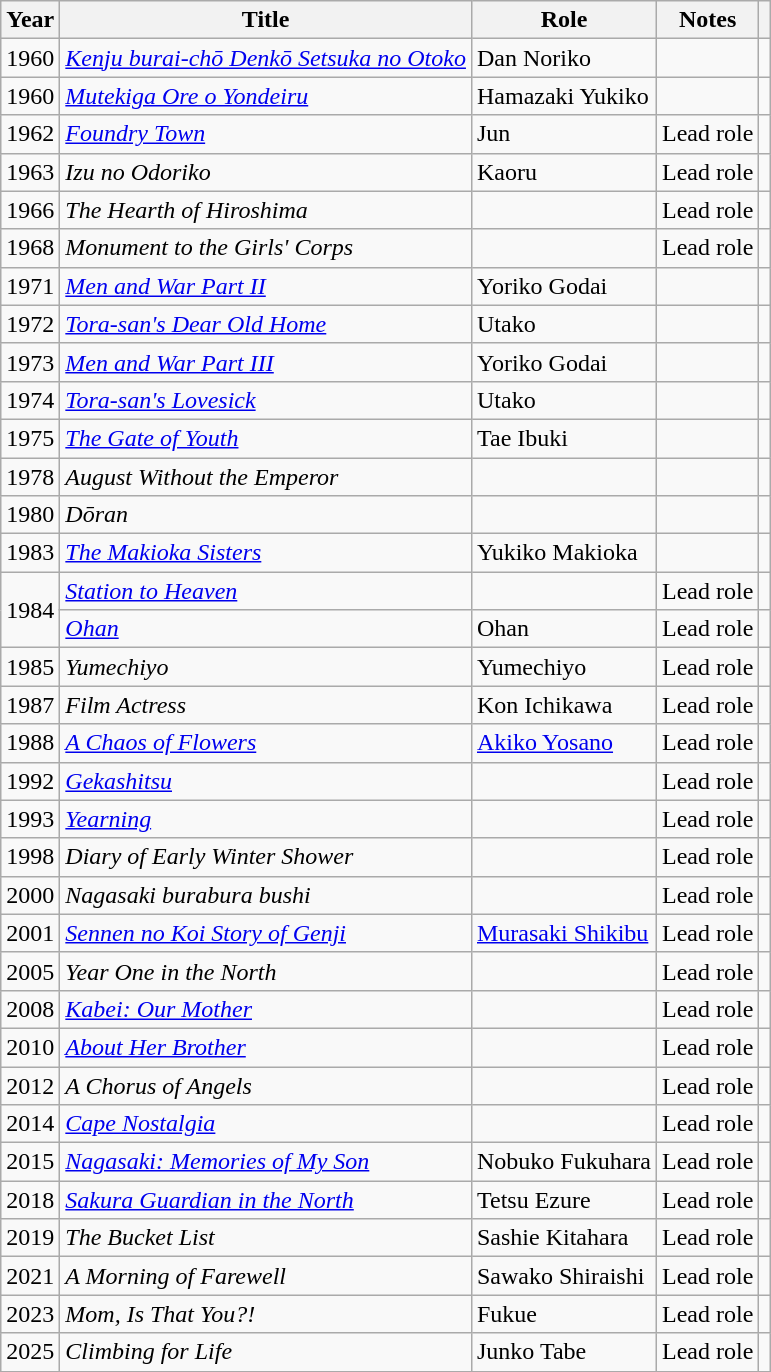<table class="wikitable sortable">
<tr>
<th>Year</th>
<th>Title</th>
<th>Role</th>
<th class="unsortable">Notes</th>
<th class="unsortable"></th>
</tr>
<tr>
<td>1960</td>
<td><em><a href='#'>Kenju burai-chō Denkō Setsuka no Otoko</a></em></td>
<td>Dan Noriko</td>
<td></td>
<td></td>
</tr>
<tr>
<td>1960</td>
<td><em><a href='#'>Mutekiga Ore o Yondeiru</a></em></td>
<td>Hamazaki Yukiko</td>
<td></td>
<td></td>
</tr>
<tr>
<td>1962</td>
<td><em><a href='#'>Foundry Town</a></em></td>
<td>Jun</td>
<td>Lead role</td>
<td></td>
</tr>
<tr>
<td>1963</td>
<td><em>Izu no Odoriko</em></td>
<td>Kaoru</td>
<td>Lead role</td>
<td></td>
</tr>
<tr>
<td>1966</td>
<td><em>The Hearth of Hiroshima</em></td>
<td></td>
<td>Lead role</td>
<td></td>
</tr>
<tr>
<td>1968</td>
<td><em>Monument to the Girls' Corps</em></td>
<td></td>
<td>Lead role</td>
<td></td>
</tr>
<tr>
<td>1971</td>
<td><em><a href='#'>Men and War Part II</a></em></td>
<td>Yoriko Godai</td>
<td></td>
<td></td>
</tr>
<tr>
<td>1972</td>
<td><em><a href='#'>Tora-san's Dear Old Home</a></em></td>
<td>Utako</td>
<td></td>
<td></td>
</tr>
<tr>
<td>1973</td>
<td><em><a href='#'>Men and War Part III</a></em></td>
<td>Yoriko Godai</td>
<td></td>
<td></td>
</tr>
<tr>
<td>1974</td>
<td><em><a href='#'>Tora-san's Lovesick</a></em></td>
<td>Utako</td>
<td></td>
<td></td>
</tr>
<tr>
<td>1975</td>
<td><em><a href='#'>The Gate of Youth</a></em></td>
<td>Tae Ibuki</td>
<td></td>
</tr>
<tr>
<td>1978</td>
<td><em>August Without the Emperor</em></td>
<td></td>
<td></td>
<td></td>
</tr>
<tr>
<td>1980</td>
<td><em>Dōran</em></td>
<td></td>
<td></td>
<td></td>
</tr>
<tr>
<td>1983</td>
<td><em><a href='#'>The Makioka Sisters</a></em></td>
<td>Yukiko Makioka</td>
<td></td>
<td></td>
</tr>
<tr>
<td rowspan=2>1984</td>
<td><em><a href='#'>Station to Heaven</a></em></td>
<td></td>
<td>Lead role</td>
<td></td>
</tr>
<tr>
<td><em><a href='#'>Ohan</a></em></td>
<td>Ohan</td>
<td>Lead role</td>
<td></td>
</tr>
<tr>
<td>1985</td>
<td><em>Yumechiyo</em></td>
<td>Yumechiyo</td>
<td>Lead role</td>
<td></td>
</tr>
<tr>
<td>1987</td>
<td><em>Film Actress</em></td>
<td>Kon Ichikawa</td>
<td>Lead role</td>
<td></td>
</tr>
<tr>
<td>1988</td>
<td><em><a href='#'>A Chaos of Flowers</a></em></td>
<td><a href='#'>Akiko Yosano</a></td>
<td>Lead role</td>
<td></td>
</tr>
<tr>
<td>1992</td>
<td><em><a href='#'>Gekashitsu</a></em></td>
<td></td>
<td>Lead role</td>
<td></td>
</tr>
<tr>
<td>1993</td>
<td><em><a href='#'>Yearning</a></em></td>
<td></td>
<td>Lead role</td>
<td></td>
</tr>
<tr>
<td>1998</td>
<td><em>Diary of Early Winter Shower</em></td>
<td></td>
<td>Lead role</td>
<td></td>
</tr>
<tr>
<td>2000</td>
<td><em>Nagasaki burabura bushi</em></td>
<td></td>
<td>Lead role</td>
<td></td>
</tr>
<tr>
<td>2001</td>
<td><em><a href='#'>Sennen no Koi Story of Genji</a></em></td>
<td><a href='#'>Murasaki Shikibu</a></td>
<td>Lead role</td>
<td></td>
</tr>
<tr>
<td>2005</td>
<td><em>Year One in the North</em></td>
<td></td>
<td>Lead role</td>
<td></td>
</tr>
<tr>
<td>2008</td>
<td><em><a href='#'>Kabei: Our Mother</a></em></td>
<td></td>
<td>Lead role</td>
<td></td>
</tr>
<tr>
<td>2010</td>
<td><em><a href='#'>About Her Brother</a></em></td>
<td></td>
<td>Lead role</td>
<td></td>
</tr>
<tr>
<td>2012</td>
<td><em>A Chorus of Angels</em></td>
<td></td>
<td>Lead role</td>
<td></td>
</tr>
<tr>
<td>2014</td>
<td><em><a href='#'>Cape Nostalgia</a></em></td>
<td></td>
<td>Lead role</td>
<td></td>
</tr>
<tr>
<td>2015</td>
<td><em><a href='#'>Nagasaki: Memories of My Son</a></em></td>
<td>Nobuko Fukuhara</td>
<td>Lead role</td>
<td></td>
</tr>
<tr>
<td>2018</td>
<td><em><a href='#'>Sakura Guardian in the North</a></em></td>
<td>Tetsu Ezure</td>
<td>Lead role</td>
<td></td>
</tr>
<tr>
<td>2019</td>
<td><em>The Bucket List</em></td>
<td>Sashie Kitahara</td>
<td>Lead role</td>
<td></td>
</tr>
<tr>
<td>2021</td>
<td><em>A Morning of Farewell</em></td>
<td>Sawako Shiraishi</td>
<td>Lead role</td>
<td></td>
</tr>
<tr>
<td>2023</td>
<td><em>Mom, Is That You?!</em></td>
<td>Fukue</td>
<td>Lead role</td>
<td></td>
</tr>
<tr>
<td>2025</td>
<td><em>Climbing for Life</em></td>
<td>Junko Tabe</td>
<td>Lead role</td>
<td></td>
</tr>
<tr>
</tr>
</table>
